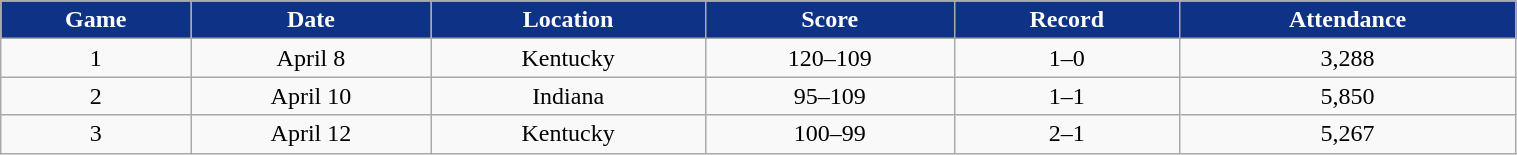<table class="wikitable" style="width:80%;">
<tr style="text-align:center; background:#0E3386; color:#FFFFFF;">
<td><strong>Game</strong></td>
<td><strong>Date</strong></td>
<td><strong>Location</strong></td>
<td><strong>Score</strong></td>
<td><strong>Record</strong></td>
<td><strong>Attendance</strong></td>
</tr>
<tr style="text-align:center;" bgcolor="">
<td>1</td>
<td>April 8</td>
<td>Kentucky</td>
<td>120–109</td>
<td>1–0</td>
<td>3,288</td>
</tr>
<tr style="text-align:center;" bgcolor="">
<td>2</td>
<td>April 10</td>
<td>Indiana</td>
<td>95–109</td>
<td>1–1</td>
<td>5,850</td>
</tr>
<tr style="text-align:center;" bgcolor="">
<td>3</td>
<td>April 12</td>
<td>Kentucky</td>
<td>100–99</td>
<td>2–1</td>
<td>5,267</td>
</tr>
</table>
